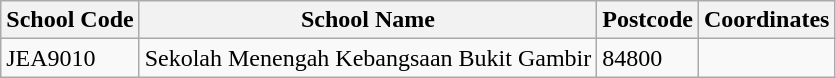<table class="wikitable sortable">
<tr>
<th>School Code</th>
<th>School Name</th>
<th>Postcode</th>
<th>Coordinates</th>
</tr>
<tr>
<td>JEA9010</td>
<td>Sekolah Menengah Kebangsaan Bukit Gambir</td>
<td>84800</td>
<td></td>
</tr>
</table>
